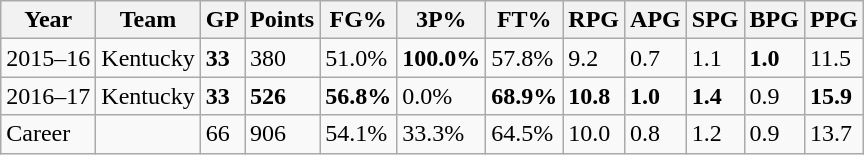<table class="wikitable">
<tr>
<th>Year</th>
<th>Team</th>
<th>GP</th>
<th>Points</th>
<th>FG%</th>
<th>3P%</th>
<th>FT%</th>
<th>RPG</th>
<th>APG</th>
<th>SPG</th>
<th>BPG</th>
<th>PPG</th>
</tr>
<tr>
<td>2015–16</td>
<td>Kentucky</td>
<td><strong>33</strong></td>
<td>380</td>
<td>51.0%</td>
<td><strong>100.0%</strong></td>
<td>57.8%</td>
<td>9.2</td>
<td>0.7</td>
<td>1.1</td>
<td><strong>1.0</strong></td>
<td>11.5</td>
</tr>
<tr>
<td>2016–17</td>
<td>Kentucky</td>
<td><strong>33</strong></td>
<td><strong>526</strong></td>
<td><strong>56.8%</strong></td>
<td>0.0%</td>
<td><strong>68.9%</strong></td>
<td><strong>10.8</strong></td>
<td><strong>1.0</strong></td>
<td><strong>1.4</strong></td>
<td>0.9</td>
<td><strong>15.9</strong></td>
</tr>
<tr>
<td>Career</td>
<td></td>
<td>66</td>
<td>906</td>
<td>54.1%</td>
<td>33.3%</td>
<td>64.5%</td>
<td>10.0</td>
<td>0.8</td>
<td>1.2</td>
<td>0.9</td>
<td>13.7</td>
</tr>
</table>
